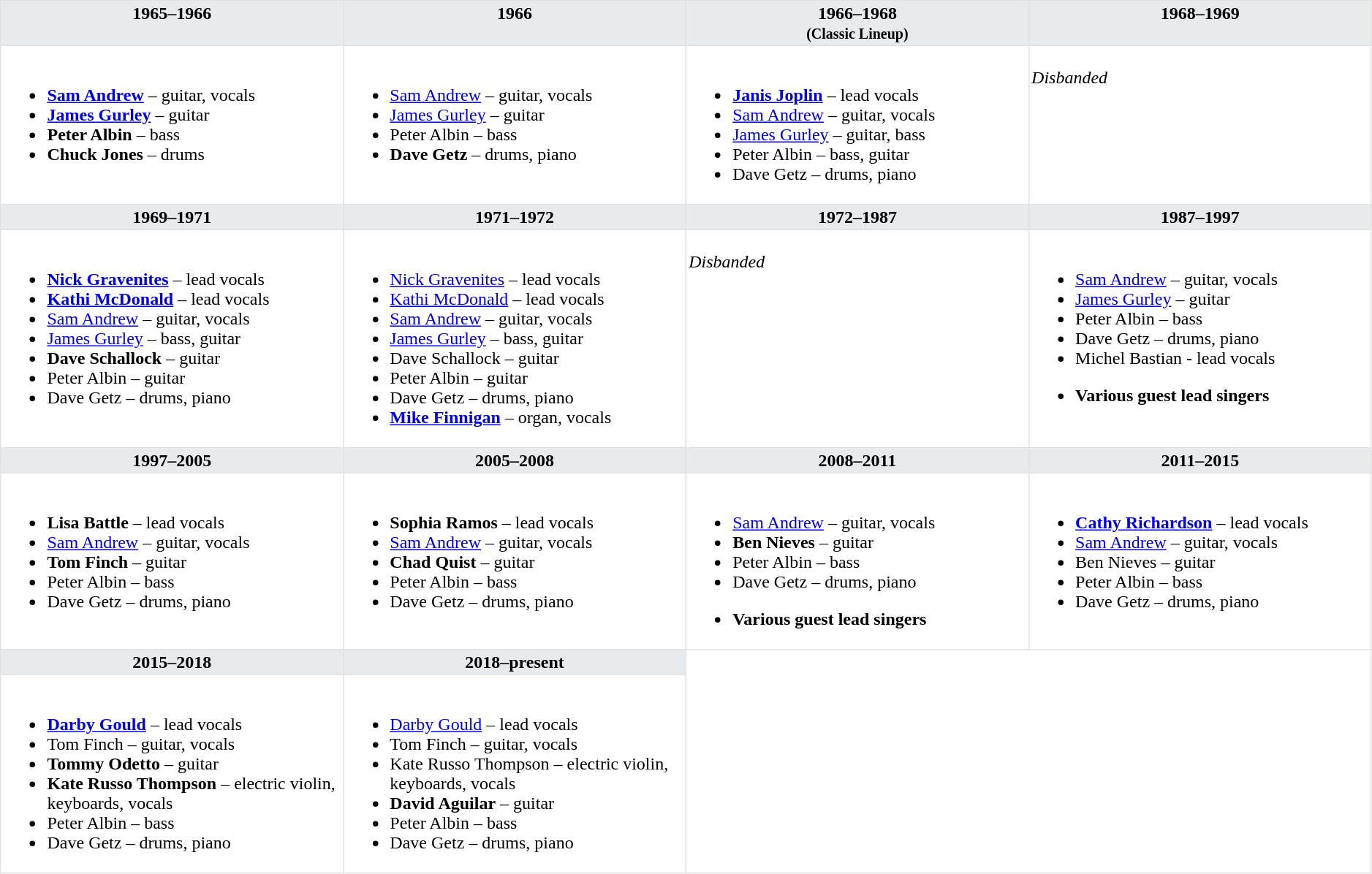<table class="toccolours" border="1" cellpadding="2" cellspacing="0"  style="float:width:375px; margin:0 0 1em 1em; border-collapse:collapse; border:1px solid #e2e2e2; width:99%;">
<tr>
<th style="vertical-align:top; background:#e7ebee; width:25%;">1965–1966</th>
<th style="vertical-align:top; background:#e7ebee; width:25%;">1966</th>
<th style="vertical-align:top; background:#e7ebee; width:25%;">1966–1968<br><small>(Classic Lineup)</small></th>
<th style="vertical-align:top; background:#e7ebee; width:25%;">1968–1969</th>
</tr>
<tr>
<td valign=top><br><ul><li><strong><a href='#'>Sam Andrew</a></strong> – guitar, vocals</li><li><strong><a href='#'>James Gurley</a></strong> – guitar</li><li><strong>Peter Albin</strong> – bass</li><li><strong>Chuck Jones</strong> – drums</li></ul></td>
<td valign=top><br><ul><li><a href='#'>Sam Andrew</a> – guitar, vocals</li><li><a href='#'>James Gurley</a> – guitar</li><li>Peter Albin – bass</li><li><strong>Dave Getz</strong> – drums, piano</li></ul></td>
<td valign=top><br><ul><li><strong><a href='#'>Janis Joplin</a></strong> – lead vocals</li><li><a href='#'>Sam Andrew</a> – guitar, vocals</li><li><a href='#'>James Gurley</a> – guitar, bass</li><li>Peter Albin – bass, guitar</li><li>Dave Getz – drums, piano</li></ul></td>
<td valign=top><br><em>Disbanded</em></td>
</tr>
<tr>
<th style="vertical-align:top; background:#e7ebee; width:25%;">1969–1971</th>
<th style="vertical-align:top; background:#e7ebee; width:25%;">1971–1972</th>
<th style="vertical-align:top; background:#e7ebee; width:25%;">1972–1987</th>
<th style="vertical-align:top; background:#e7ebee; width:25%;">1987–1997</th>
</tr>
<tr>
<td valign=top><br><ul><li><strong><a href='#'>Nick Gravenites</a></strong> – lead vocals</li><li><strong><a href='#'>Kathi McDonald</a></strong> – lead vocals</li><li><a href='#'>Sam Andrew</a> – guitar, vocals</li><li><a href='#'>James Gurley</a> – bass, guitar</li><li><strong>Dave Schallock</strong> – guitar</li><li>Peter Albin – guitar</li><li>Dave Getz – drums, piano</li></ul></td>
<td valign=top><br><ul><li><a href='#'>Nick Gravenites</a> – lead vocals</li><li><a href='#'>Kathi McDonald</a> – lead vocals</li><li><a href='#'>Sam Andrew</a> – guitar, vocals</li><li><a href='#'>James Gurley</a> – bass, guitar</li><li>Dave Schallock – guitar</li><li>Peter Albin – guitar</li><li>Dave Getz – drums, piano</li><li><strong><a href='#'>Mike Finnigan</a></strong> – organ, vocals</li></ul></td>
<td valign=top><br><em>Disbanded</em></td>
<td valign=top><br><ul><li><a href='#'>Sam Andrew</a> – guitar, vocals</li><li><a href='#'>James Gurley</a> – guitar</li><li>Peter Albin – bass</li><li>Dave Getz – drums, piano</li><li>Michel Bastian - lead vocals</li></ul><ul><li><strong>Various guest lead singers</strong></li></ul></td>
</tr>
<tr>
<th style="vertical-align:top; background:#e7ebee; width:25%;">1997–2005</th>
<th style="vertical-align:top; background:#e7ebee; width:25%;">2005–2008</th>
<th style="vertical-align:top; background:#e7ebee; width:25%;">2008–2011</th>
<th style="vertical-align:top; background:#e7ebee; width:25%;">2011–2015</th>
</tr>
<tr>
<td valign=top><br><ul><li><strong>Lisa Battle</strong> – lead vocals</li><li><a href='#'>Sam Andrew</a> – guitar, vocals</li><li><strong>Tom Finch</strong> – guitar</li><li>Peter Albin – bass</li><li>Dave Getz – drums, piano</li></ul></td>
<td valign=top><br><ul><li><strong>Sophia Ramos</strong> – lead vocals</li><li><a href='#'>Sam Andrew</a> – guitar, vocals</li><li><strong>Chad Quist</strong> – guitar</li><li>Peter Albin – bass</li><li>Dave Getz – drums, piano</li></ul></td>
<td valign=top><br><ul><li><a href='#'>Sam Andrew</a> – guitar, vocals</li><li><strong>Ben Nieves</strong> – guitar</li><li>Peter Albin – bass</li><li>Dave Getz – drums, piano</li></ul><ul><li><strong>Various guest lead singers</strong></li></ul></td>
<td valign=top><br><ul><li><strong><a href='#'>Cathy Richardson</a></strong> – lead vocals</li><li><a href='#'>Sam Andrew</a> – guitar, vocals</li><li>Ben Nieves – guitar</li><li>Peter Albin – bass</li><li>Dave Getz – drums, piano</li></ul></td>
</tr>
<tr>
<th style="vertical-align:top; background:#e7ebee; width:25%;">2015–2018</th>
<th style="vertical-align:top; background:#e7ebee; width:25%;">2018–present</th>
</tr>
<tr>
<td valign=top><br><ul><li><strong><a href='#'>Darby Gould</a></strong> – lead vocals</li><li>Tom Finch – guitar, vocals</li><li><strong>Tommy Odetto</strong> – guitar</li><li><strong>Kate Russo Thompson</strong> – electric violin, keyboards, vocals</li><li>Peter Albin – bass</li><li>Dave Getz – drums, piano</li></ul></td>
<td valign=top><br><ul><li><a href='#'>Darby Gould</a> – lead vocals</li><li>Tom Finch – guitar, vocals</li><li>Kate Russo Thompson – electric violin, keyboards, vocals</li><li><strong>David Aguilar</strong> – guitar</li><li>Peter Albin – bass</li><li>Dave Getz – drums, piano</li></ul></td>
</tr>
</table>
